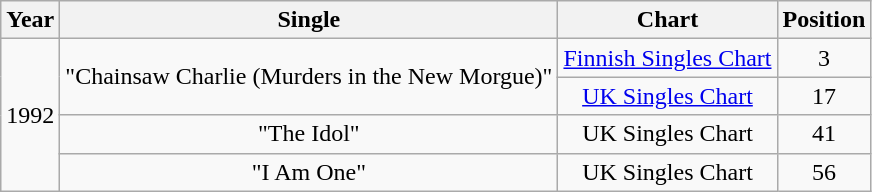<table class="wikitable">
<tr>
<th>Year</th>
<th>Single</th>
<th>Chart</th>
<th>Position</th>
</tr>
<tr>
<td align="center" rowspan="4">1992</td>
<td align="center" rowspan="2">"Chainsaw Charlie (Murders in the New Morgue)"</td>
<td align="center"><a href='#'>Finnish Singles Chart</a></td>
<td align="center">3</td>
</tr>
<tr>
<td align="center"><a href='#'>UK Singles Chart</a></td>
<td align="center">17</td>
</tr>
<tr>
<td align="center">"The Idol"</td>
<td align="center">UK Singles Chart</td>
<td align="center">41</td>
</tr>
<tr>
<td align="center">"I Am One"</td>
<td align="center">UK Singles Chart</td>
<td align="center">56</td>
</tr>
</table>
